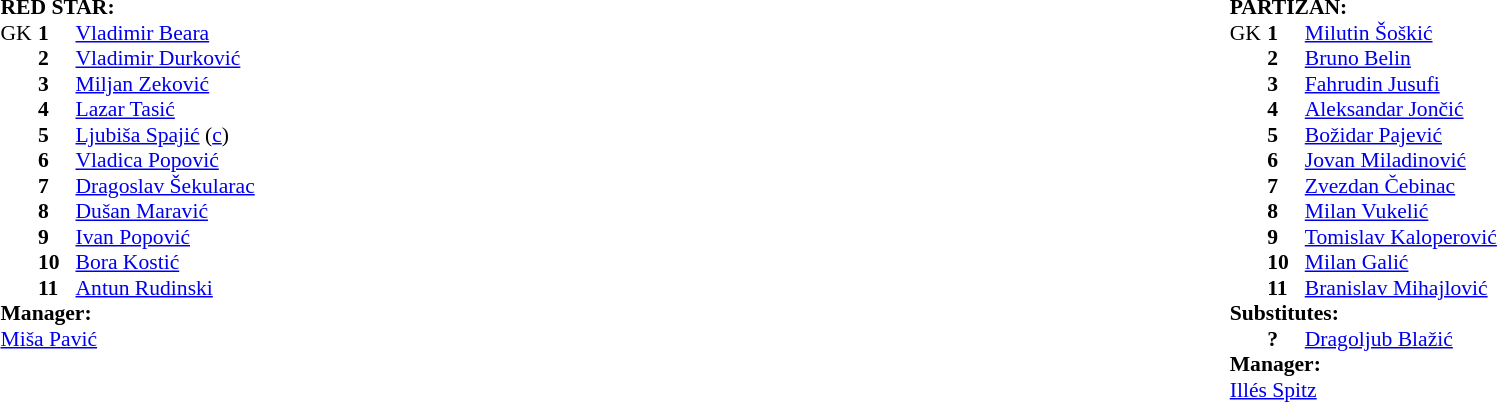<table width="100%">
<tr>
<td valign="top" width="50%"><br><table style="font-size: 90%" cellspacing="0" cellpadding="0">
<tr>
<td colspan="4"><strong>RED STAR:</strong></td>
</tr>
<tr>
<th width="25"></th>
<th width="25"></th>
<th width="200"></th>
<th></th>
</tr>
<tr>
<td>GK</td>
<td><strong>1</strong></td>
<td> <a href='#'>Vladimir Beara</a></td>
</tr>
<tr>
<td></td>
<td><strong>2</strong></td>
<td> <a href='#'>Vladimir Durković</a></td>
</tr>
<tr>
<td></td>
<td><strong>3</strong></td>
<td> <a href='#'>Miljan Zeković</a></td>
</tr>
<tr>
<td></td>
<td><strong>4</strong></td>
<td> <a href='#'>Lazar Tasić</a></td>
</tr>
<tr>
<td></td>
<td><strong>5</strong></td>
<td> <a href='#'>Ljubiša Spajić</a> (<a href='#'>c</a>)</td>
</tr>
<tr>
<td></td>
<td><strong>6</strong></td>
<td> <a href='#'>Vladica Popović</a></td>
</tr>
<tr>
<td></td>
<td><strong>7</strong></td>
<td> <a href='#'>Dragoslav Šekularac</a></td>
</tr>
<tr>
<td></td>
<td><strong>8</strong></td>
<td> <a href='#'>Dušan Maravić</a></td>
</tr>
<tr>
<td></td>
<td><strong>9</strong></td>
<td> <a href='#'>Ivan Popović</a></td>
</tr>
<tr>
<td></td>
<td><strong>10</strong></td>
<td> <a href='#'>Bora Kostić</a></td>
</tr>
<tr>
<td></td>
<td><strong>11</strong></td>
<td> <a href='#'>Antun Rudinski</a></td>
</tr>
<tr>
<td colspan=4><strong>Manager:</strong></td>
</tr>
<tr>
<td colspan="4"> <a href='#'>Miša Pavić</a></td>
</tr>
</table>
</td>
<td valign="top" width="50%"><br><table style="font-size: 90%" cellspacing="0" cellpadding="0"  align="center">
<tr>
<td colspan="4"><strong>PARTIZAN:</strong></td>
</tr>
<tr>
<th width="25"></th>
<th width="25"></th>
<th width="200"></th>
<th></th>
</tr>
<tr>
<td>GK</td>
<td><strong>1</strong></td>
<td> <a href='#'>Milutin Šoškić</a></td>
</tr>
<tr>
<td></td>
<td><strong>2</strong></td>
<td> <a href='#'>Bruno Belin</a></td>
</tr>
<tr>
<td></td>
<td><strong>3</strong></td>
<td> <a href='#'>Fahrudin Jusufi</a></td>
</tr>
<tr>
<td></td>
<td><strong>4</strong></td>
<td> <a href='#'>Aleksandar Jončić</a></td>
</tr>
<tr>
<td></td>
<td><strong>5</strong></td>
<td> <a href='#'>Božidar Pajević</a></td>
</tr>
<tr>
<td></td>
<td><strong>6</strong></td>
<td> <a href='#'>Jovan Miladinović</a></td>
</tr>
<tr>
<td></td>
<td><strong>7</strong></td>
<td> <a href='#'>Zvezdan Čebinac</a></td>
<td></td>
</tr>
<tr>
<td></td>
<td><strong>8</strong></td>
<td> <a href='#'>Milan Vukelić</a></td>
</tr>
<tr>
<td></td>
<td><strong>9</strong></td>
<td> <a href='#'>Tomislav Kaloperović</a></td>
</tr>
<tr>
<td></td>
<td><strong>10</strong></td>
<td> <a href='#'>Milan Galić</a></td>
</tr>
<tr>
<td></td>
<td><strong>11</strong></td>
<td> <a href='#'>Branislav Mihajlović</a></td>
</tr>
<tr>
<td colspan=4><strong>Substitutes:</strong></td>
</tr>
<tr>
<td></td>
<td><strong>?</strong></td>
<td> <a href='#'>Dragoljub Blažić</a></td>
<td></td>
</tr>
<tr>
<td colspan=4><strong>Manager:</strong></td>
</tr>
<tr>
<td colspan="4"> <a href='#'>Illés Spitz</a></td>
</tr>
</table>
</td>
</tr>
</table>
